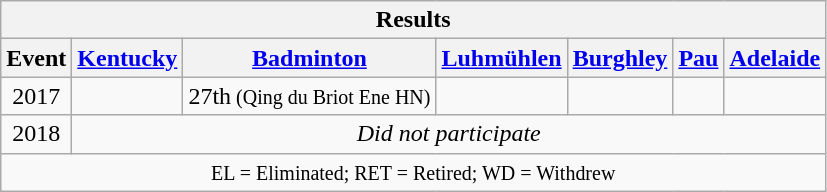<table class="wikitable" style="text-align:center">
<tr>
<th colspan=13 align=center><strong>Results</strong></th>
</tr>
<tr>
<th>Event</th>
<th><a href='#'>Kentucky</a></th>
<th><a href='#'>Badminton</a></th>
<th><a href='#'>Luhmühlen</a></th>
<th><a href='#'>Burghley</a></th>
<th><a href='#'>Pau</a></th>
<th><a href='#'>Adelaide</a></th>
</tr>
<tr>
<td>2017</td>
<td></td>
<td>27th<small> (Qing du Briot Ene HN)</small></td>
<td></td>
<td></td>
<td></td>
<td></td>
</tr>
<tr>
<td>2018</td>
<td colspan="6"><em>Did not participate</em></td>
</tr>
<tr>
<td colspan=13 align=center><small> EL = Eliminated; RET = Retired; WD = Withdrew </small></td>
</tr>
</table>
